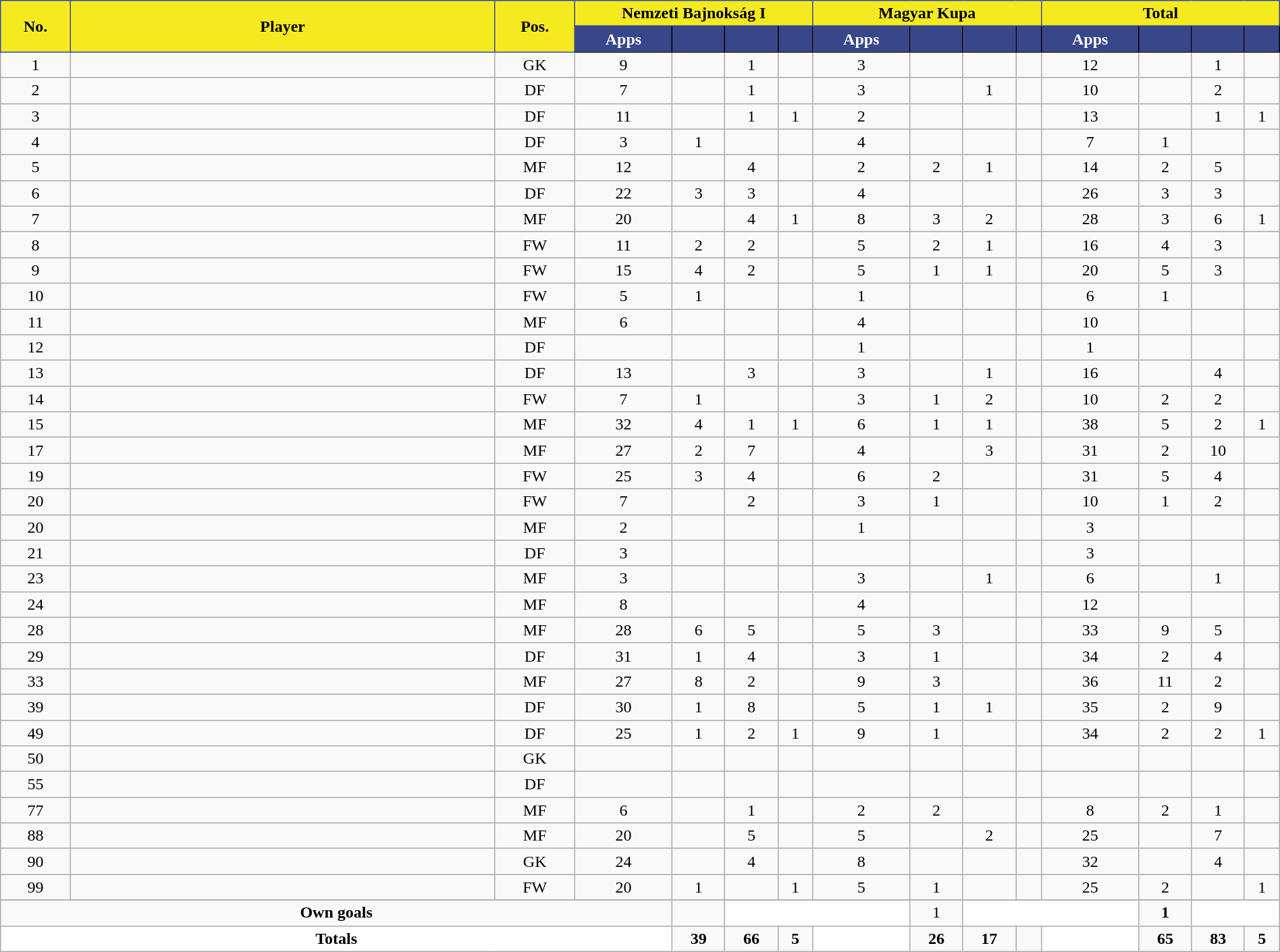<table class="wikitable sortable alternance" style="text-align:center;width:100%">
<tr>
<th rowspan="2" style="background-color:#F5EA1F;color:black;border:1px solid #38478A;width:5px">No.</th>
<th rowspan="2" style="background-color:#F5EA1F;color:black;border:1px solid #38478A;width:180px">Player</th>
<th rowspan="2" style="background-color:#F5EA1F;color:black;border:1px solid #38478A;width:5px">Pos.</th>
<th colspan="4" style="background:#F5EA1F;color:black;border:1px solid #38478A">Nemzeti Bajnokság I</th>
<th colspan="4" style="background:#F5EA1F;color:black;border:1px solid #38478A">Magyar Kupa</th>
<th colspan="4" style="background:#F5EA1F;color:black;border:1px solid #38478A">Total</th>
</tr>
<tr style="text-align:center">
<th width="4" style="background-color:#38478A;color:white;border:1px solid black">Apps</th>
<th width="4" style="background-color:#38478A;border:1px solid black"></th>
<th width="4" style="background-color:#38478A;border:1px solid black"></th>
<th width="4" style="background-color:#38478A;color:white;border:1px solid black"></th>
<th width="4" style="background-color:#38478A;color:white;border:1px solid black">Apps</th>
<th width="4" style="background-color:#38478A;border:1px solid black"></th>
<th width="4" style="background-color:#38478A;border:1px solid black"></th>
<th width="4" style="background-color:#38478A;color:white;border:1px solid black"></th>
<th width="4" style="background-color:#38478A;color:white;border:1px solid black">Apps</th>
<th width="4" style="background-color:#38478A;border:1px solid black"></th>
<th width="4" style="background-color:#38478A;border:1px solid black"></th>
<th width="4" style="background-color:#38478A;color:white;border:1px solid black"></th>
</tr>
<tr>
<td>1</td>
<td> </td>
<td>GK</td>
<td>9</td>
<td></td>
<td>1</td>
<td></td>
<td>3</td>
<td></td>
<td></td>
<td></td>
<td>12</td>
<td></td>
<td>1</td>
<td></td>
</tr>
<tr>
<td>2</td>
<td> </td>
<td>DF</td>
<td>7</td>
<td></td>
<td>1</td>
<td></td>
<td>3</td>
<td></td>
<td>1</td>
<td></td>
<td>10</td>
<td></td>
<td>2</td>
<td></td>
</tr>
<tr>
<td>3</td>
<td> </td>
<td>DF</td>
<td>11</td>
<td></td>
<td>1</td>
<td>1</td>
<td>2</td>
<td></td>
<td></td>
<td></td>
<td>13</td>
<td></td>
<td>1</td>
<td>1</td>
</tr>
<tr>
<td>4</td>
<td> </td>
<td>DF</td>
<td>3</td>
<td>1</td>
<td></td>
<td></td>
<td>4</td>
<td></td>
<td></td>
<td></td>
<td>7</td>
<td>1</td>
<td></td>
<td></td>
</tr>
<tr>
<td>5</td>
<td> </td>
<td>MF</td>
<td>12</td>
<td></td>
<td>4</td>
<td></td>
<td>2</td>
<td>2</td>
<td>1</td>
<td></td>
<td>14</td>
<td>2</td>
<td>5</td>
<td></td>
</tr>
<tr>
<td>6</td>
<td> </td>
<td>DF</td>
<td>22</td>
<td>3</td>
<td>3</td>
<td></td>
<td>4</td>
<td></td>
<td></td>
<td></td>
<td>26</td>
<td>3</td>
<td>3</td>
<td></td>
</tr>
<tr>
<td>7</td>
<td> </td>
<td>MF</td>
<td>20</td>
<td></td>
<td>4</td>
<td>1</td>
<td>8</td>
<td>3</td>
<td>2</td>
<td></td>
<td>28</td>
<td>3</td>
<td>6</td>
<td>1</td>
</tr>
<tr>
<td>8</td>
<td> </td>
<td>FW</td>
<td>11</td>
<td>2</td>
<td>2</td>
<td></td>
<td>5</td>
<td>2</td>
<td>1</td>
<td></td>
<td>16</td>
<td>4</td>
<td>3</td>
<td></td>
</tr>
<tr>
<td>9</td>
<td> </td>
<td>FW</td>
<td>15</td>
<td>4</td>
<td>2</td>
<td></td>
<td>5</td>
<td>1</td>
<td>1</td>
<td></td>
<td>20</td>
<td>5</td>
<td>3</td>
<td></td>
</tr>
<tr>
<td>10</td>
<td> </td>
<td>FW</td>
<td>5</td>
<td>1</td>
<td></td>
<td></td>
<td>1</td>
<td></td>
<td></td>
<td></td>
<td>6</td>
<td>1</td>
<td></td>
<td></td>
</tr>
<tr>
<td>11</td>
<td> </td>
<td>MF</td>
<td>6</td>
<td></td>
<td></td>
<td></td>
<td>4</td>
<td></td>
<td></td>
<td></td>
<td>10</td>
<td></td>
<td></td>
<td></td>
</tr>
<tr>
<td>12</td>
<td> </td>
<td>DF</td>
<td></td>
<td></td>
<td></td>
<td></td>
<td>1</td>
<td></td>
<td></td>
<td></td>
<td>1</td>
<td></td>
<td></td>
<td></td>
</tr>
<tr>
<td>13</td>
<td> </td>
<td>DF</td>
<td>13</td>
<td></td>
<td>3</td>
<td></td>
<td>3</td>
<td></td>
<td>1</td>
<td></td>
<td>16</td>
<td></td>
<td>4</td>
<td></td>
</tr>
<tr>
<td>14</td>
<td> </td>
<td>FW</td>
<td>7</td>
<td>1</td>
<td></td>
<td></td>
<td>3</td>
<td>1</td>
<td>2</td>
<td></td>
<td>10</td>
<td>2</td>
<td>2</td>
<td></td>
</tr>
<tr>
<td>15</td>
<td> </td>
<td>MF</td>
<td>32</td>
<td>4</td>
<td>1</td>
<td>1</td>
<td>6</td>
<td>1</td>
<td>1</td>
<td></td>
<td>38</td>
<td>5</td>
<td>2</td>
<td>1</td>
</tr>
<tr>
<td>17</td>
<td> </td>
<td>MF</td>
<td>27</td>
<td>2</td>
<td>7</td>
<td></td>
<td>4</td>
<td></td>
<td>3</td>
<td></td>
<td>31</td>
<td>2</td>
<td>10</td>
<td></td>
</tr>
<tr>
<td>19</td>
<td> </td>
<td>FW</td>
<td>25</td>
<td>3</td>
<td>4</td>
<td></td>
<td>6</td>
<td>2</td>
<td></td>
<td></td>
<td>31</td>
<td>5</td>
<td>4</td>
<td></td>
</tr>
<tr>
<td>20</td>
<td> </td>
<td>FW</td>
<td>7</td>
<td></td>
<td>2</td>
<td></td>
<td>3</td>
<td>1</td>
<td></td>
<td></td>
<td>10</td>
<td>1</td>
<td>2</td>
<td></td>
</tr>
<tr>
<td>20</td>
<td> </td>
<td>MF</td>
<td>2</td>
<td></td>
<td></td>
<td></td>
<td>1</td>
<td></td>
<td></td>
<td></td>
<td>3</td>
<td></td>
<td></td>
<td></td>
</tr>
<tr>
<td>21</td>
<td> </td>
<td>DF</td>
<td>3</td>
<td></td>
<td></td>
<td></td>
<td></td>
<td></td>
<td></td>
<td></td>
<td>3</td>
<td></td>
<td></td>
<td></td>
</tr>
<tr>
<td>23</td>
<td> </td>
<td>MF</td>
<td>3</td>
<td></td>
<td></td>
<td></td>
<td>3</td>
<td></td>
<td>1</td>
<td></td>
<td>6</td>
<td></td>
<td>1</td>
<td></td>
</tr>
<tr>
<td>24</td>
<td> </td>
<td>MF</td>
<td>8</td>
<td></td>
<td></td>
<td></td>
<td>4</td>
<td></td>
<td></td>
<td></td>
<td>12</td>
<td></td>
<td></td>
<td></td>
</tr>
<tr>
<td>28</td>
<td> </td>
<td>MF</td>
<td>28</td>
<td>6</td>
<td>5</td>
<td></td>
<td>5</td>
<td>3</td>
<td></td>
<td></td>
<td>33</td>
<td>9</td>
<td>5</td>
<td></td>
</tr>
<tr>
<td>29</td>
<td> </td>
<td>DF</td>
<td>31</td>
<td>1</td>
<td>4</td>
<td></td>
<td>3</td>
<td>1</td>
<td></td>
<td></td>
<td>34</td>
<td>2</td>
<td>4</td>
<td></td>
</tr>
<tr>
<td>33</td>
<td> </td>
<td>MF</td>
<td>27</td>
<td>8</td>
<td>2</td>
<td></td>
<td>9</td>
<td>3</td>
<td></td>
<td></td>
<td>36</td>
<td>11</td>
<td>2</td>
<td></td>
</tr>
<tr>
<td>39</td>
<td> </td>
<td>DF</td>
<td>30</td>
<td>1</td>
<td>8</td>
<td></td>
<td>5</td>
<td>1</td>
<td>1</td>
<td></td>
<td>35</td>
<td>2</td>
<td>9</td>
<td></td>
</tr>
<tr>
<td>49</td>
<td> </td>
<td>DF</td>
<td>25</td>
<td>1</td>
<td>2</td>
<td>1</td>
<td>9</td>
<td>1</td>
<td></td>
<td></td>
<td>34</td>
<td>2</td>
<td>2</td>
<td>1</td>
</tr>
<tr>
<td>50</td>
<td> </td>
<td>GK</td>
<td></td>
<td></td>
<td></td>
<td></td>
<td></td>
<td></td>
<td></td>
<td></td>
<td></td>
<td></td>
<td></td>
<td></td>
</tr>
<tr>
<td>55</td>
<td> </td>
<td>DF</td>
<td></td>
<td></td>
<td></td>
<td></td>
<td></td>
<td></td>
<td></td>
<td></td>
<td></td>
<td></td>
<td></td>
<td></td>
</tr>
<tr>
<td>77</td>
<td> </td>
<td>MF</td>
<td>6</td>
<td></td>
<td>1</td>
<td></td>
<td>2</td>
<td>2</td>
<td></td>
<td></td>
<td>8</td>
<td>2</td>
<td>1</td>
<td></td>
</tr>
<tr>
<td>88</td>
<td> </td>
<td>MF</td>
<td>20</td>
<td></td>
<td>5</td>
<td></td>
<td>5</td>
<td></td>
<td>2</td>
<td></td>
<td>25</td>
<td></td>
<td>7</td>
<td></td>
</tr>
<tr>
<td>90</td>
<td> </td>
<td>GK</td>
<td>24</td>
<td></td>
<td>4</td>
<td></td>
<td>8</td>
<td></td>
<td></td>
<td></td>
<td>32</td>
<td></td>
<td>4</td>
<td></td>
</tr>
<tr>
<td>99</td>
<td> </td>
<td>FW</td>
<td>20</td>
<td>1</td>
<td></td>
<td>1</td>
<td>5</td>
<td>1</td>
<td></td>
<td></td>
<td>25</td>
<td>2</td>
<td></td>
<td>1</td>
</tr>
<tr>
</tr>
<tr class="sortbottom">
<td colspan="4"><strong>Own goals</strong></td>
<td></td>
<td colspan="3" style="background:white;text-align:center"></td>
<td>1</td>
<td colspan="3" style="background:white;text-align:center"></td>
<td><strong>1</strong></td>
<td colspan="2" style="background:white;text-align:center"></td>
</tr>
<tr class="sortbottom">
<td colspan="4" style="background:white;text-align:center"><strong>Totals</strong></td>
<td><strong>39</strong></td>
<td><strong>66</strong></td>
<td><strong>5</strong></td>
<td rowspan="3" style="background:white;text-align:center"></td>
<td><strong>26</strong></td>
<td><strong>17</strong></td>
<td></td>
<td rowspan="3" style="background:white;text-align:center"></td>
<td><strong>65</strong></td>
<td><strong>83</strong></td>
<td><strong>5</strong></td>
</tr>
</table>
